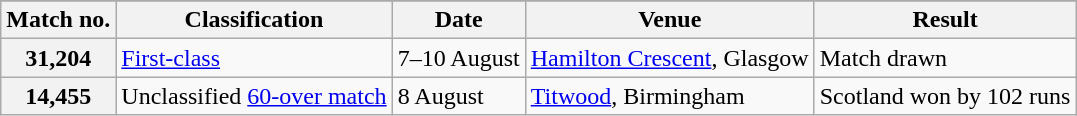<table class="wikitable">
<tr>
</tr>
<tr>
<th scope="col">Match no.</th>
<th scope="col">Classification</th>
<th scope="col">Date</th>
<th scope="col">Venue</th>
<th scope="col">Result</th>
</tr>
<tr>
<th scope="row">31,204</th>
<td><a href='#'>First-class</a></td>
<td>7–10 August</td>
<td><a href='#'>Hamilton Crescent</a>, Glasgow</td>
<td>Match drawn</td>
</tr>
<tr>
<th scope="row">14,455</th>
<td>Unclassified <a href='#'>60-over match</a></td>
<td>8 August</td>
<td><a href='#'>Titwood</a>, Birmingham</td>
<td>Scotland won by 102 runs</td>
</tr>
</table>
